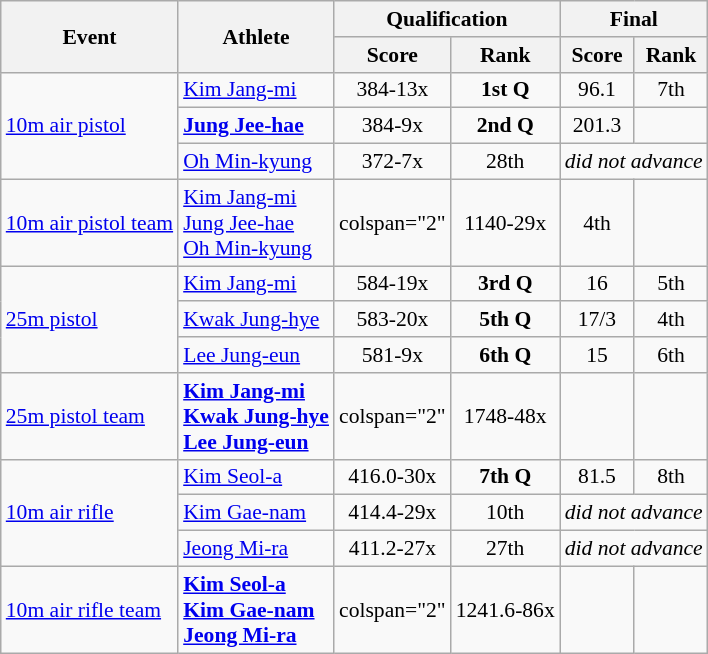<table class="wikitable" style="font-size:90%">
<tr>
<th rowspan="2">Event</th>
<th rowspan="2">Athlete</th>
<th colspan="2">Qualification</th>
<th colspan="2">Final</th>
</tr>
<tr>
<th>Score</th>
<th>Rank</th>
<th>Score</th>
<th>Rank</th>
</tr>
<tr>
<td rowspan=3><a href='#'>10m air pistol</a></td>
<td><a href='#'>Kim Jang-mi</a></td>
<td align=center>384-13x</td>
<td align=center><strong>1st Q</strong></td>
<td align=center>96.1</td>
<td align=center>7th</td>
</tr>
<tr>
<td><strong><a href='#'>Jung Jee-hae</a></strong></td>
<td align=center>384-9x</td>
<td align=center><strong>2nd Q</strong></td>
<td align=center>201.3</td>
<td align=center></td>
</tr>
<tr>
<td><a href='#'>Oh Min-kyung</a></td>
<td align=center>372-7x</td>
<td align=center>28th</td>
<td align=center colspan=2><em>did not advance</em></td>
</tr>
<tr>
<td><a href='#'>10m air pistol team</a></td>
<td><a href='#'>Kim Jang-mi</a><br><a href='#'>Jung Jee-hae</a><br><a href='#'>Oh Min-kyung</a></td>
<td>colspan="2" </td>
<td align=center>1140-29x</td>
<td align=center>4th</td>
</tr>
<tr>
<td rowspan=3><a href='#'>25m pistol</a></td>
<td><a href='#'>Kim Jang-mi</a></td>
<td align=center>584-19x</td>
<td align=center><strong>3rd Q</strong></td>
<td align=center>16</td>
<td align=center>5th</td>
</tr>
<tr>
<td><a href='#'>Kwak Jung-hye</a></td>
<td align=center>583-20x</td>
<td align=center><strong>5th Q</strong></td>
<td align=center>17/3</td>
<td align=center>4th</td>
</tr>
<tr>
<td><a href='#'>Lee Jung-eun</a></td>
<td align=center>581-9x</td>
<td align=center><strong>6th Q</strong></td>
<td align=center>15</td>
<td align=center>6th</td>
</tr>
<tr>
<td><a href='#'>25m pistol team</a></td>
<td><strong><a href='#'>Kim Jang-mi</a><br><a href='#'>Kwak Jung-hye</a><br><a href='#'>Lee Jung-eun</a></strong></td>
<td>colspan="2" </td>
<td align=center>1748-48x</td>
<td align=center></td>
</tr>
<tr>
<td rowspan=3><a href='#'>10m air rifle</a></td>
<td><a href='#'>Kim Seol-a</a></td>
<td align=center>416.0-30x</td>
<td align=center><strong>7th Q</strong></td>
<td align=center>81.5</td>
<td align=center>8th</td>
</tr>
<tr>
<td><a href='#'>Kim Gae-nam</a></td>
<td align=center>414.4-29x</td>
<td align=center>10th</td>
<td align=center colspan=2><em>did not advance</em></td>
</tr>
<tr>
<td><a href='#'>Jeong Mi-ra</a></td>
<td align=center>411.2-27x</td>
<td align=center>27th</td>
<td align=center colspan=2><em>did not advance</em></td>
</tr>
<tr>
<td><a href='#'>10m air rifle team</a></td>
<td><strong><a href='#'>Kim Seol-a</a><br><a href='#'>Kim Gae-nam</a><br><a href='#'>Jeong Mi-ra</a></strong></td>
<td>colspan="2" </td>
<td align=center>1241.6-86x</td>
<td align=center></td>
</tr>
</table>
